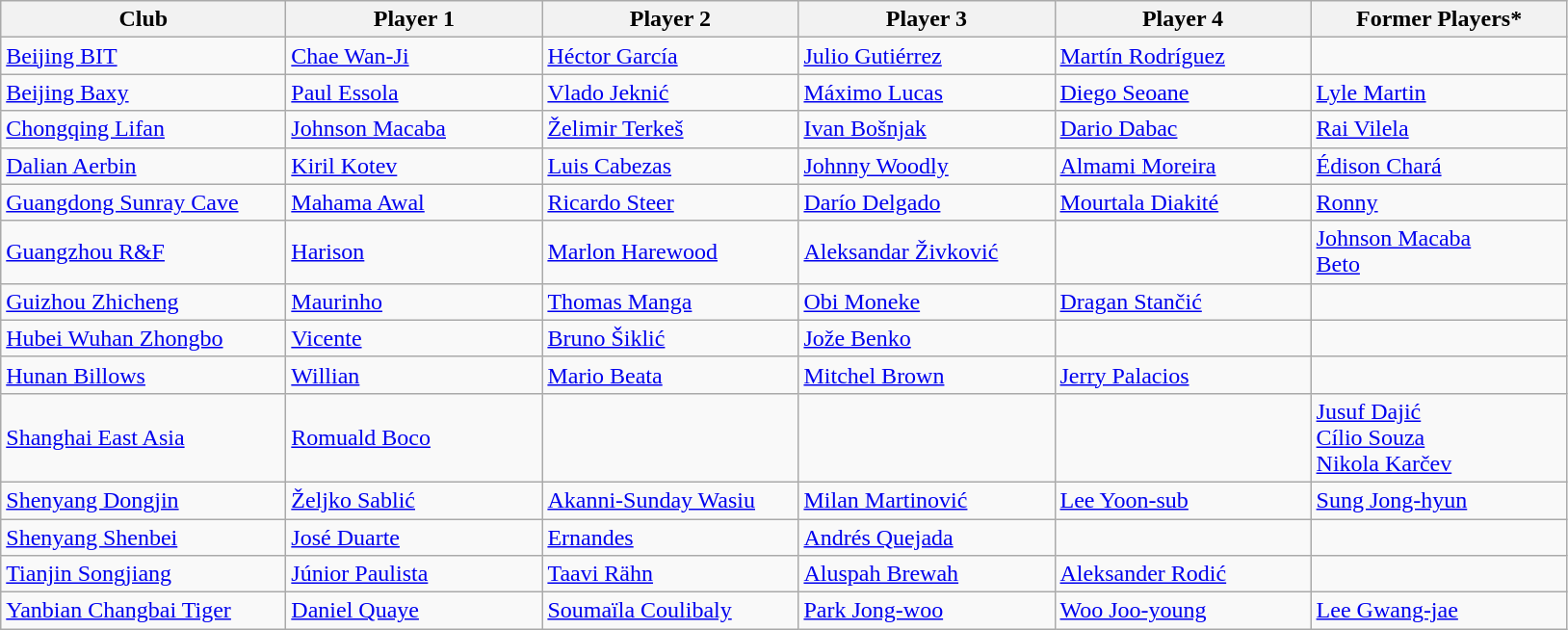<table class="wikitable" border="1">
<tr>
<th width="190">Club</th>
<th width="170">Player 1</th>
<th width="170">Player 2</th>
<th width="170">Player 3</th>
<th width="170">Player 4</th>
<th width="170">Former Players*</th>
</tr>
<tr>
<td><a href='#'>Beijing BIT</a></td>
<td> <a href='#'>Chae Wan-Ji</a></td>
<td> <a href='#'>Héctor García</a></td>
<td> <a href='#'>Julio Gutiérrez</a></td>
<td> <a href='#'>Martín Rodríguez</a></td>
<td></td>
</tr>
<tr>
<td><a href='#'>Beijing Baxy</a></td>
<td> <a href='#'>Paul Essola</a></td>
<td> <a href='#'>Vlado Jeknić</a></td>
<td> <a href='#'>Máximo Lucas</a></td>
<td> <a href='#'>Diego Seoane</a></td>
<td> <a href='#'>Lyle Martin</a></td>
</tr>
<tr>
<td><a href='#'>Chongqing Lifan</a></td>
<td> <a href='#'>Johnson Macaba</a></td>
<td> <a href='#'>Želimir Terkeš</a></td>
<td> <a href='#'>Ivan Bošnjak</a></td>
<td> <a href='#'>Dario Dabac</a></td>
<td> <a href='#'>Rai Vilela</a></td>
</tr>
<tr>
<td><a href='#'>Dalian Aerbin</a></td>
<td> <a href='#'>Kiril Kotev</a></td>
<td> <a href='#'>Luis Cabezas</a></td>
<td> <a href='#'>Johnny Woodly</a></td>
<td> <a href='#'>Almami Moreira</a></td>
<td> <a href='#'>Édison Chará</a></td>
</tr>
<tr>
<td><a href='#'>Guangdong Sunray Cave</a></td>
<td> <a href='#'>Mahama Awal</a></td>
<td> <a href='#'>Ricardo Steer</a></td>
<td> <a href='#'>Darío Delgado</a></td>
<td> <a href='#'>Mourtala Diakité</a></td>
<td> <a href='#'>Ronny</a></td>
</tr>
<tr>
<td><a href='#'>Guangzhou R&F</a></td>
<td> <a href='#'>Harison</a></td>
<td> <a href='#'>Marlon Harewood</a></td>
<td> <a href='#'>Aleksandar Živković</a></td>
<td></td>
<td> <a href='#'>Johnson Macaba</a> <br>  <a href='#'>Beto</a></td>
</tr>
<tr>
<td><a href='#'>Guizhou Zhicheng</a></td>
<td> <a href='#'>Maurinho</a></td>
<td> <a href='#'>Thomas Manga</a></td>
<td> <a href='#'>Obi Moneke</a></td>
<td> <a href='#'>Dragan Stančić</a></td>
<td></td>
</tr>
<tr>
<td><a href='#'>Hubei Wuhan Zhongbo</a></td>
<td> <a href='#'>Vicente</a></td>
<td> <a href='#'>Bruno Šiklić</a></td>
<td> <a href='#'>Jože Benko</a></td>
<td></td>
<td></td>
</tr>
<tr>
<td><a href='#'>Hunan Billows</a></td>
<td> <a href='#'>Willian</a></td>
<td> <a href='#'>Mario Beata</a></td>
<td> <a href='#'>Mitchel Brown</a></td>
<td> <a href='#'>Jerry Palacios</a></td>
<td></td>
</tr>
<tr>
<td><a href='#'>Shanghai East Asia</a></td>
<td> <a href='#'>Romuald Boco</a></td>
<td></td>
<td></td>
<td></td>
<td> <a href='#'>Jusuf Dajić</a> <br>  <a href='#'>Cílio Souza</a> <br>  <a href='#'>Nikola Karčev</a></td>
</tr>
<tr>
<td><a href='#'>Shenyang Dongjin</a></td>
<td> <a href='#'>Željko Sablić</a></td>
<td> <a href='#'>Akanni-Sunday Wasiu</a></td>
<td> <a href='#'>Milan Martinović</a></td>
<td> <a href='#'>Lee Yoon-sub</a></td>
<td> <a href='#'>Sung Jong-hyun</a></td>
</tr>
<tr>
<td><a href='#'>Shenyang Shenbei</a></td>
<td> <a href='#'>José Duarte</a></td>
<td> <a href='#'>Ernandes</a></td>
<td> <a href='#'>Andrés Quejada</a></td>
<td></td>
<td></td>
</tr>
<tr>
<td><a href='#'>Tianjin Songjiang</a></td>
<td> <a href='#'>Júnior Paulista</a></td>
<td> <a href='#'>Taavi Rähn</a></td>
<td> <a href='#'>Aluspah Brewah</a></td>
<td> <a href='#'>Aleksander Rodić</a></td>
<td></td>
</tr>
<tr>
<td><a href='#'>Yanbian Changbai Tiger</a></td>
<td> <a href='#'>Daniel Quaye</a></td>
<td> <a href='#'>Soumaïla Coulibaly</a></td>
<td> <a href='#'>Park Jong-woo</a></td>
<td> <a href='#'>Woo Joo-young</a></td>
<td> <a href='#'>Lee Gwang-jae</a></td>
</tr>
</table>
